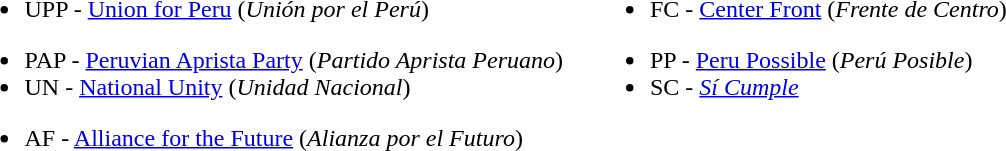<table>
<tr>
<td valign="top"><br><ul><li>UPP - <a href='#'>Union for Peru</a> (<em>Unión por el Perú</em>)</li></ul><ul><li>PAP - <a href='#'>Peruvian Aprista Party</a> (<em>Partido Aprista Peruano</em>)</li><li>UN - <a href='#'>National Unity</a> (<em>Unidad Nacional</em>)</li></ul><ul><li>AF - <a href='#'>Alliance for the Future</a> (<em>Alianza por el Futuro</em>)</li></ul></td>
<td width="10"> </td>
<td valign="top"><br><ul><li>FC - <a href='#'>Center Front</a> (<em>Frente de Centro</em>)</li></ul><ul><li>PP - <a href='#'>Peru Possible</a> (<em>Perú Posible</em>)</li><li>SC - <em><a href='#'>Sí Cumple</a></em></li></ul></td>
</tr>
</table>
